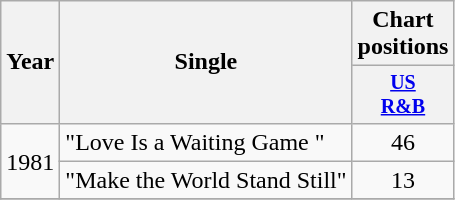<table class="wikitable" style="text-align:center;">
<tr>
<th rowspan="2">Year</th>
<th rowspan="2">Single</th>
<th colspan="3">Chart positions</th>
</tr>
<tr style="font-size:smaller;">
<th width="40"><a href='#'>US<br>R&B</a></th>
</tr>
<tr>
<td rowspan="2">1981</td>
<td align="left">"Love Is a Waiting Game "</td>
<td>46</td>
</tr>
<tr>
<td align="left">"Make the World Stand Still"</td>
<td>13</td>
</tr>
<tr>
</tr>
</table>
